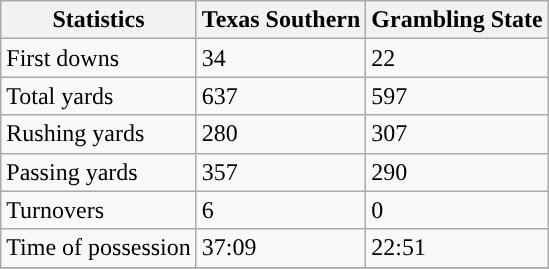<table class="wikitable">
<tr>
<th>Statistics</th>
<th>Texas Southern</th>
<th>Grambling State</th>
</tr>
<tr>
<td>First downs</td>
<td>34</td>
<td>22</td>
</tr>
<tr>
<td>Total yards</td>
<td>637</td>
<td>597</td>
</tr>
<tr>
<td>Rushing yards</td>
<td>280</td>
<td>307</td>
</tr>
<tr>
<td>Passing yards</td>
<td>357</td>
<td>290</td>
</tr>
<tr>
<td>Turnovers</td>
<td>6</td>
<td>0</td>
</tr>
<tr>
<td>Time of possession</td>
<td>37:09</td>
<td>22:51</td>
</tr>
<tr>
</tr>
</table>
